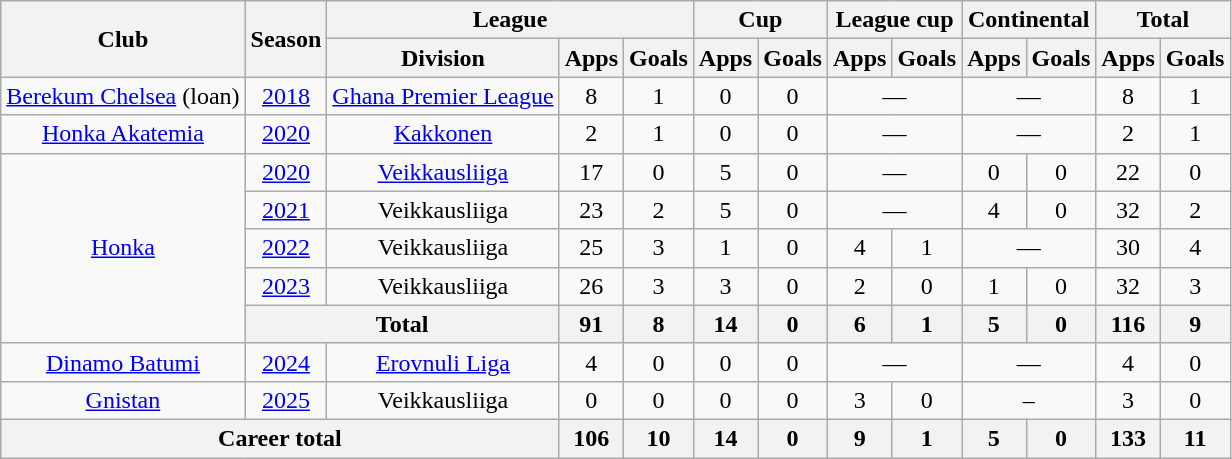<table class="wikitable" style="text-align: center">
<tr>
<th rowspan="2">Club</th>
<th rowspan="2">Season</th>
<th colspan="3">League</th>
<th colspan="2">Cup</th>
<th colspan="2">League cup</th>
<th colspan="2">Continental</th>
<th colspan="2">Total</th>
</tr>
<tr>
<th>Division</th>
<th>Apps</th>
<th>Goals</th>
<th>Apps</th>
<th>Goals</th>
<th>Apps</th>
<th>Goals</th>
<th>Apps</th>
<th>Goals</th>
<th>Apps</th>
<th>Goals</th>
</tr>
<tr>
<td><a href='#'>Berekum Chelsea</a> (loan)</td>
<td><a href='#'>2018</a></td>
<td><a href='#'>Ghana Premier League</a></td>
<td>8</td>
<td>1</td>
<td>0</td>
<td>0</td>
<td colspan="2">—</td>
<td colspan="2">—</td>
<td>8</td>
<td>1</td>
</tr>
<tr>
<td><a href='#'>Honka Akatemia</a></td>
<td><a href='#'>2020</a></td>
<td><a href='#'>Kakkonen</a></td>
<td>2</td>
<td>1</td>
<td>0</td>
<td>0</td>
<td colspan="2">—</td>
<td colspan="2">—</td>
<td>2</td>
<td>1</td>
</tr>
<tr>
<td rowspan="5"><a href='#'>Honka</a></td>
<td><a href='#'>2020</a></td>
<td><a href='#'>Veikkausliiga</a></td>
<td>17</td>
<td>0</td>
<td>5</td>
<td>0</td>
<td colspan="2">—</td>
<td>0</td>
<td>0</td>
<td>22</td>
<td>0</td>
</tr>
<tr>
<td><a href='#'>2021</a></td>
<td>Veikkausliiga</td>
<td>23</td>
<td>2</td>
<td>5</td>
<td>0</td>
<td colspan="2">—</td>
<td>4</td>
<td>0</td>
<td>32</td>
<td>2</td>
</tr>
<tr>
<td><a href='#'>2022</a></td>
<td>Veikkausliiga</td>
<td>25</td>
<td>3</td>
<td>1</td>
<td>0</td>
<td>4</td>
<td>1</td>
<td colspan="2">—</td>
<td>30</td>
<td>4</td>
</tr>
<tr>
<td><a href='#'>2023</a></td>
<td>Veikkausliiga</td>
<td>26</td>
<td>3</td>
<td>3</td>
<td>0</td>
<td>2</td>
<td>0</td>
<td>1</td>
<td>0</td>
<td>32</td>
<td>3</td>
</tr>
<tr>
<th colspan="2">Total</th>
<th>91</th>
<th>8</th>
<th>14</th>
<th>0</th>
<th>6</th>
<th>1</th>
<th>5</th>
<th>0</th>
<th>116</th>
<th>9</th>
</tr>
<tr>
<td><a href='#'>Dinamo Batumi</a></td>
<td><a href='#'>2024</a></td>
<td><a href='#'>Erovnuli Liga</a></td>
<td>4</td>
<td>0</td>
<td>0</td>
<td>0</td>
<td colspan="2">—</td>
<td colspan="2">—</td>
<td>4</td>
<td>0</td>
</tr>
<tr>
<td><a href='#'>Gnistan</a></td>
<td><a href='#'>2025</a></td>
<td>Veikkausliiga</td>
<td>0</td>
<td>0</td>
<td>0</td>
<td>0</td>
<td>3</td>
<td>0</td>
<td colspan=2>–</td>
<td>3</td>
<td>0</td>
</tr>
<tr>
<th colspan=3>Career total</th>
<th>106</th>
<th>10</th>
<th>14</th>
<th>0</th>
<th>9</th>
<th>1</th>
<th>5</th>
<th>0</th>
<th>133</th>
<th>11</th>
</tr>
</table>
